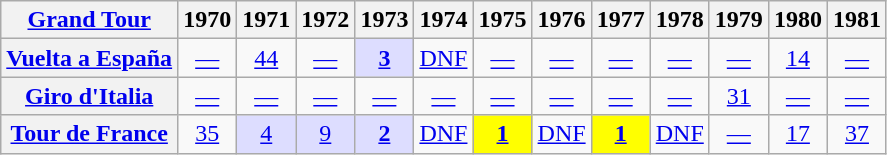<table class="wikitable plainrowheaders">
<tr>
<th scope="col"><a href='#'>Grand Tour</a></th>
<th scope="col">1970</th>
<th scope="col">1971</th>
<th scope="col">1972</th>
<th scope="col">1973</th>
<th scope="col">1974</th>
<th scope="col">1975</th>
<th scope="col">1976</th>
<th scope="col">1977</th>
<th scope="col">1978</th>
<th scope="col">1979</th>
<th scope="col">1980</th>
<th scope="col">1981</th>
</tr>
<tr style="text-align:center;">
<th scope="row"> <a href='#'>Vuelta a España</a></th>
<td><a href='#'>—</a></td>
<td><a href='#'>44</a></td>
<td><a href='#'>—</a></td>
<td style="background:#ddddff;"><a href='#'><strong>3</strong></a></td>
<td><a href='#'>DNF</a></td>
<td><a href='#'>—</a></td>
<td><a href='#'>—</a></td>
<td><a href='#'>—</a></td>
<td><a href='#'>—</a></td>
<td><a href='#'>—</a></td>
<td><a href='#'>14</a></td>
<td><a href='#'>—</a></td>
</tr>
<tr style="text-align:center;">
<th scope="row"> <a href='#'>Giro d'Italia</a></th>
<td><a href='#'>—</a></td>
<td><a href='#'>—</a></td>
<td><a href='#'>—</a></td>
<td><a href='#'>—</a></td>
<td><a href='#'>—</a></td>
<td><a href='#'>—</a></td>
<td><a href='#'>—</a></td>
<td><a href='#'>—</a></td>
<td><a href='#'>—</a></td>
<td><a href='#'>31</a></td>
<td><a href='#'>—</a></td>
<td><a href='#'>—</a></td>
</tr>
<tr style="text-align:center;">
<th scope="row"> <a href='#'>Tour de France</a></th>
<td><a href='#'>35</a></td>
<td style="background:#ddddff;"><a href='#'>4</a></td>
<td style="background:#ddddff;"><a href='#'>9</a></td>
<td style="background:#ddddff;"><a href='#'><strong>2</strong></a></td>
<td><a href='#'>DNF</a></td>
<td style="background:yellow;"><a href='#'><strong>1</strong></a></td>
<td><a href='#'>DNF</a></td>
<td style="background:yellow;"><a href='#'><strong>1</strong></a></td>
<td><a href='#'>DNF</a></td>
<td><a href='#'>—</a></td>
<td><a href='#'>17</a></td>
<td><a href='#'>37</a></td>
</tr>
</table>
